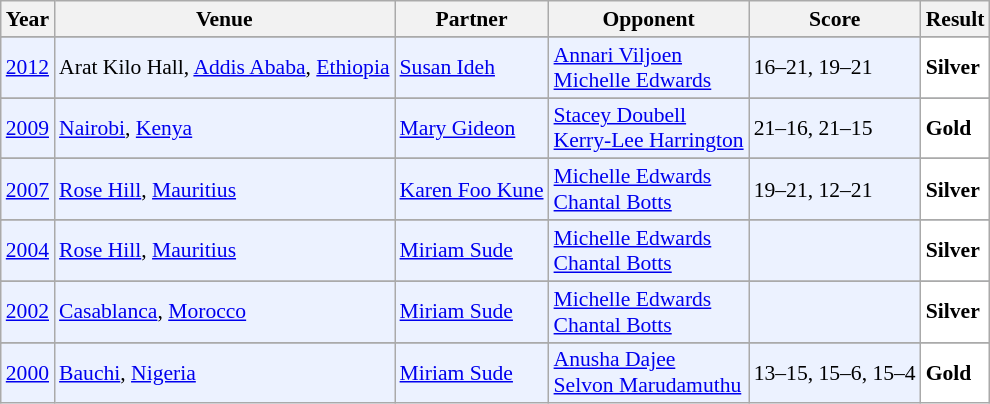<table class="sortable wikitable" style="font-size: 90%;">
<tr>
<th>Year</th>
<th>Venue</th>
<th>Partner</th>
<th>Opponent</th>
<th>Score</th>
<th>Result</th>
</tr>
<tr>
</tr>
<tr style="background:#ECF2FF">
<td align="center"><a href='#'>2012</a></td>
<td align="left">Arat Kilo Hall, <a href='#'>Addis Ababa</a>, <a href='#'>Ethiopia</a></td>
<td align="left"> <a href='#'>Susan Ideh</a></td>
<td align="left"> <a href='#'>Annari Viljoen</a><br> <a href='#'>Michelle Edwards</a></td>
<td align="left">16–21, 19–21</td>
<td style="text-align:left; background:white"> <strong>Silver</strong></td>
</tr>
<tr>
</tr>
<tr style="background:#ECF2FF">
<td align="center"><a href='#'>2009</a></td>
<td align="left"><a href='#'>Nairobi</a>, <a href='#'>Kenya</a></td>
<td align="left"> <a href='#'>Mary Gideon</a></td>
<td align="left"> <a href='#'>Stacey Doubell</a><br> <a href='#'>Kerry-Lee Harrington</a></td>
<td align="left">21–16, 21–15</td>
<td style="text-align:left; background:white"> <strong>Gold</strong></td>
</tr>
<tr>
</tr>
<tr style="background:#ECF2FF">
<td align="center"><a href='#'>2007</a></td>
<td align="left"><a href='#'>Rose Hill</a>, <a href='#'>Mauritius</a></td>
<td align="left"> <a href='#'>Karen Foo Kune</a></td>
<td align="left"> <a href='#'>Michelle Edwards</a><br> <a href='#'>Chantal Botts</a></td>
<td align="left">19–21, 12–21</td>
<td style="text-align:left; background:white"> <strong>Silver</strong></td>
</tr>
<tr>
</tr>
<tr style="background:#ECF2FF">
<td align="center"><a href='#'>2004</a></td>
<td align="left"><a href='#'>Rose Hill</a>, <a href='#'>Mauritius</a></td>
<td align="left"> <a href='#'>Miriam Sude</a></td>
<td align="left"> <a href='#'>Michelle Edwards</a><br> <a href='#'>Chantal Botts</a></td>
<td align="left"></td>
<td style="text-align:left; background:white"> <strong>Silver</strong></td>
</tr>
<tr>
</tr>
<tr style="background:#ECF2FF">
<td align="center"><a href='#'>2002</a></td>
<td align="left"><a href='#'>Casablanca</a>, <a href='#'>Morocco</a></td>
<td align="left"> <a href='#'>Miriam Sude</a></td>
<td align="left"> <a href='#'>Michelle Edwards</a><br> <a href='#'>Chantal Botts</a></td>
<td align="left"></td>
<td style="text-align:left; background:white"> <strong>Silver</strong></td>
</tr>
<tr>
</tr>
<tr style="background:#ECF2FF">
<td align="center"><a href='#'>2000</a></td>
<td align="left"><a href='#'>Bauchi</a>, <a href='#'>Nigeria</a></td>
<td align="left"> <a href='#'>Miriam Sude</a></td>
<td align="left"> <a href='#'>Anusha Dajee</a><br> <a href='#'>Selvon Marudamuthu</a></td>
<td align="left">13–15, 15–6, 15–4</td>
<td style="text-align:left; background:white"> <strong>Gold</strong></td>
</tr>
</table>
